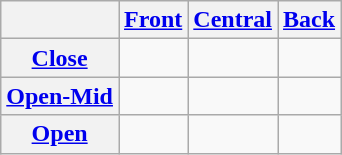<table class="wikitable" style="text-align:center;">
<tr>
<th></th>
<th><a href='#'>Front</a></th>
<th><a href='#'>Central</a></th>
<th><a href='#'>Back</a></th>
</tr>
<tr>
<th><a href='#'>Close</a></th>
<td></td>
<td></td>
<td></td>
</tr>
<tr>
<th><a href='#'>Open-Mid</a></th>
<td></td>
<td></td>
<td></td>
</tr>
<tr>
<th><a href='#'>Open</a></th>
<td></td>
<td></td>
<td></td>
</tr>
</table>
